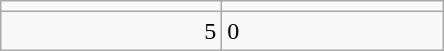<table class="wikitable">
<tr>
<td align="center" width="140"></td>
<td align="center" width="140"></td>
</tr>
<tr>
<td align="right">5</td>
<td>0</td>
</tr>
</table>
